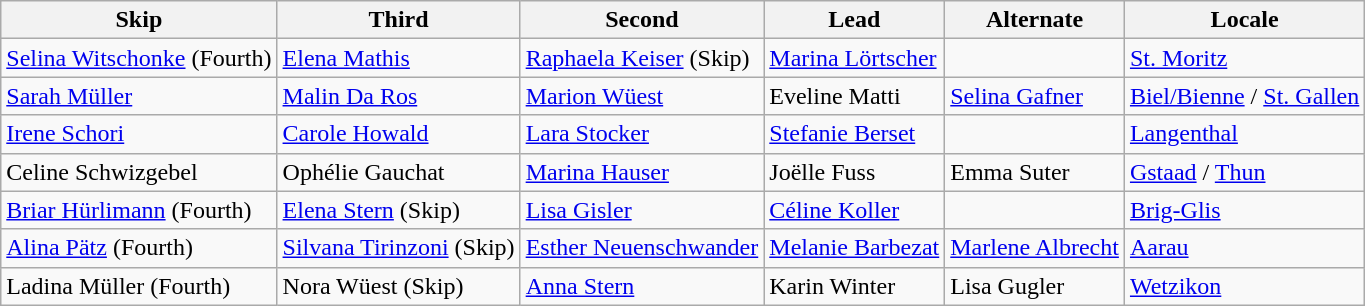<table class=wikitable>
<tr>
<th scope="col">Skip</th>
<th scope="col">Third</th>
<th scope="col">Second</th>
<th scope="col">Lead</th>
<th scope="col">Alternate</th>
<th scope="col">Locale</th>
</tr>
<tr>
<td><a href='#'>Selina Witschonke</a> (Fourth)</td>
<td><a href='#'>Elena Mathis</a></td>
<td><a href='#'>Raphaela Keiser</a> (Skip)</td>
<td><a href='#'>Marina Lörtscher</a></td>
<td></td>
<td> <a href='#'>St. Moritz</a></td>
</tr>
<tr>
<td><a href='#'>Sarah Müller</a></td>
<td><a href='#'>Malin Da Ros</a></td>
<td><a href='#'>Marion Wüest</a></td>
<td>Eveline Matti</td>
<td><a href='#'>Selina Gafner</a></td>
<td> <a href='#'>Biel/Bienne</a> /  <a href='#'>St. Gallen</a></td>
</tr>
<tr>
<td><a href='#'>Irene Schori</a></td>
<td><a href='#'>Carole Howald</a></td>
<td><a href='#'>Lara Stocker</a></td>
<td><a href='#'>Stefanie Berset</a></td>
<td></td>
<td> <a href='#'>Langenthal</a></td>
</tr>
<tr>
<td>Celine Schwizgebel</td>
<td>Ophélie Gauchat</td>
<td><a href='#'>Marina Hauser</a></td>
<td>Joëlle Fuss</td>
<td>Emma Suter</td>
<td> <a href='#'>Gstaad</a> / <a href='#'>Thun</a></td>
</tr>
<tr>
<td><a href='#'>Briar Hürlimann</a> (Fourth)</td>
<td><a href='#'>Elena Stern</a> (Skip)</td>
<td><a href='#'>Lisa Gisler</a></td>
<td><a href='#'>Céline Koller</a></td>
<td></td>
<td> <a href='#'>Brig-Glis</a></td>
</tr>
<tr>
<td><a href='#'>Alina Pätz</a> (Fourth)</td>
<td><a href='#'>Silvana Tirinzoni</a> (Skip)</td>
<td><a href='#'>Esther Neuenschwander</a></td>
<td><a href='#'>Melanie Barbezat</a></td>
<td><a href='#'>Marlene Albrecht</a></td>
<td> <a href='#'>Aarau</a></td>
</tr>
<tr>
<td>Ladina Müller (Fourth)</td>
<td>Nora Wüest (Skip)</td>
<td><a href='#'>Anna Stern</a></td>
<td>Karin Winter</td>
<td>Lisa Gugler</td>
<td> <a href='#'>Wetzikon</a></td>
</tr>
</table>
